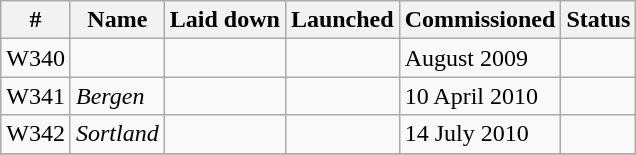<table class="wikitable">
<tr>
<th>#</th>
<th>Name</th>
<th>Laid down</th>
<th>Launched</th>
<th>Commissioned</th>
<th>Status</th>
</tr>
<tr>
<td>W340</td>
<td></td>
<td></td>
<td></td>
<td>August 2009</td>
<td></td>
</tr>
<tr>
<td>W341</td>
<td><em>Bergen</em></td>
<td></td>
<td></td>
<td>10 April 2010</td>
<td></td>
</tr>
<tr>
<td>W342</td>
<td><em>Sortland</em></td>
<td></td>
<td></td>
<td>14 July 2010</td>
<td></td>
</tr>
<tr>
</tr>
</table>
